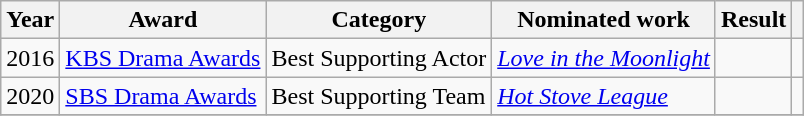<table class="wikitable sortable">
<tr>
<th>Year</th>
<th>Award</th>
<th>Category</th>
<th>Nominated work</th>
<th>Result</th>
<th scope="col" class="unsortable"></th>
</tr>
<tr>
<td>2016</td>
<td><a href='#'>KBS Drama Awards</a></td>
<td>Best Supporting Actor</td>
<td><em><a href='#'>Love in the Moonlight</a></em></td>
<td></td>
<td></td>
</tr>
<tr>
<td>2020</td>
<td><a href='#'>SBS Drama Awards</a></td>
<td>Best Supporting Team</td>
<td><em><a href='#'>Hot Stove League</a></em></td>
<td></td>
<td></td>
</tr>
<tr>
</tr>
</table>
